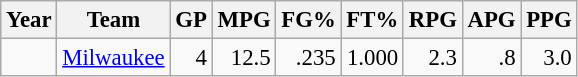<table class="wikitable sortable" style="font-size:95%; text-align:right;">
<tr>
<th>Year</th>
<th>Team</th>
<th>GP</th>
<th>MPG</th>
<th>FG%</th>
<th>FT%</th>
<th>RPG</th>
<th>APG</th>
<th>PPG</th>
</tr>
<tr>
<td style="text-align:left;"></td>
<td style="text-align:left;"><a href='#'>Milwaukee</a></td>
<td>4</td>
<td>12.5</td>
<td>.235</td>
<td>1.000</td>
<td>2.3</td>
<td>.8</td>
<td>3.0</td>
</tr>
</table>
